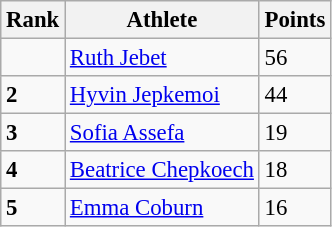<table class="wikitable" style="border-collapse: collapse; font-size: 95%;">
<tr>
<th>Rank</th>
<th>Athlete</th>
<th>Points</th>
</tr>
<tr>
<td></td>
<td><a href='#'>Ruth Jebet</a></td>
<td>56</td>
</tr>
<tr>
<td><strong>2</strong></td>
<td><a href='#'>Hyvin Jepkemoi</a></td>
<td>44</td>
</tr>
<tr>
<td><strong>3</strong></td>
<td><a href='#'>Sofia Assefa</a></td>
<td>19</td>
</tr>
<tr>
<td><strong>4</strong></td>
<td><a href='#'>Beatrice Chepkoech</a></td>
<td>18</td>
</tr>
<tr>
<td><strong>5</strong></td>
<td><a href='#'>Emma Coburn</a></td>
<td>16</td>
</tr>
</table>
